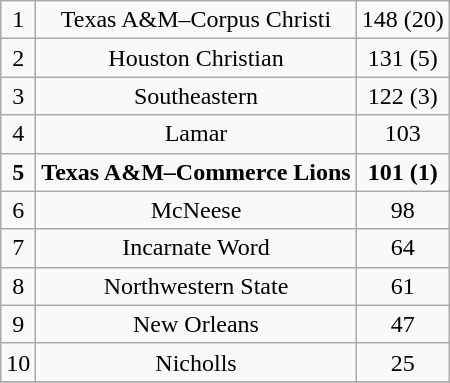<table class="wikitable">
<tr align="center">
<td>1</td>
<td>Texas A&M–Corpus Christi</td>
<td>148 (20)</td>
</tr>
<tr align="center">
<td>2</td>
<td>Houston Christian</td>
<td>131 (5)</td>
</tr>
<tr align="center">
<td>3</td>
<td>Southeastern</td>
<td>122 (3)</td>
</tr>
<tr align="center">
<td>4</td>
<td>Lamar</td>
<td>103</td>
</tr>
<tr align="center">
<td><strong>5</strong></td>
<td><strong>Texas A&M–Commerce Lions</strong></td>
<td><strong>101</strong> <strong>(1)</strong></td>
</tr>
<tr align="center">
<td>6</td>
<td>McNeese</td>
<td>98</td>
</tr>
<tr align="center">
<td>7</td>
<td>Incarnate Word</td>
<td>64</td>
</tr>
<tr align="center">
<td>8</td>
<td>Northwestern State</td>
<td>61</td>
</tr>
<tr align="center">
<td>9</td>
<td>New Orleans</td>
<td>47</td>
</tr>
<tr align="center">
<td>10</td>
<td>Nicholls</td>
<td>25</td>
</tr>
<tr align="center">
</tr>
</table>
